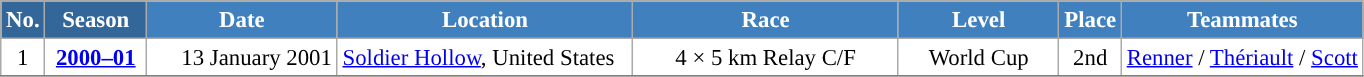<table class="wikitable sortable" style="font-size:95%; text-align:center; border:grey solid 1px; border-collapse:collapse; background:#ffffff;">
<tr style="background:#efefef;">
<th style="background-color:#369; color:white;">No.</th>
<th style="background-color:#369; color:white;">Season</th>
<th style="background-color:#4180be; color:white; width:120px;">Date</th>
<th style="background-color:#4180be; color:white; width:190px;">Location</th>
<th style="background-color:#4180be; color:white; width:170px;">Race</th>
<th style="background-color:#4180be; color:white; width:100px;">Level</th>
<th style="background-color:#4180be; color:white;">Place</th>
<th style="background-color:#4180be; color:white;">Teammates</th>
</tr>
<tr>
<td align=center>1</td>
<td rowspan=1 align=center><strong> <a href='#'>2000–01</a> </strong></td>
<td align=right>13 January 2001</td>
<td align=left> <a href='#'>Soldier Hollow</a>, United States</td>
<td>4 × 5 km Relay C/F</td>
<td>World Cup</td>
<td>2nd</td>
<td><a href='#'>Renner</a> / <a href='#'>Thériault</a> / <a href='#'>Scott</a></td>
</tr>
<tr>
</tr>
</table>
